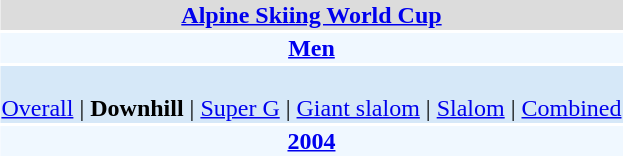<table align="right" class="toccolours" style="margin: 0 0 1em 1em;">
<tr>
<td colspan="2" align=center bgcolor=Gainsboro><strong><a href='#'>Alpine Skiing World Cup</a></strong></td>
</tr>
<tr>
<td colspan="2" align=center bgcolor=AliceBlue><strong><a href='#'>Men</a></strong></td>
</tr>
<tr>
<td colspan="2" align=center bgcolor=D6E8F8><br><a href='#'>Overall</a> | 
<strong>Downhill</strong> | 
<a href='#'>Super G</a> | 
<a href='#'>Giant slalom</a> | 
<a href='#'>Slalom</a> | 
<a href='#'>Combined</a></td>
</tr>
<tr>
<td colspan="2" align=center bgcolor=AliceBlue><strong><a href='#'>2004</a></strong></td>
</tr>
</table>
